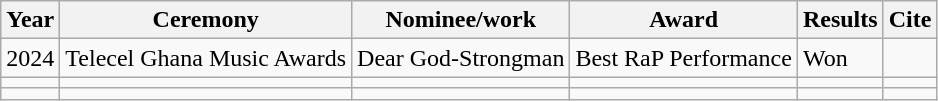<table class="wikitable">
<tr>
<th>Year</th>
<th>Ceremony</th>
<th>Nominee/work</th>
<th>Award</th>
<th>Results</th>
<th>Cite</th>
</tr>
<tr>
<td>2024</td>
<td>Telecel Ghana Music Awards</td>
<td>Dear God-Strongman</td>
<td>Best RaP Performance</td>
<td>Won</td>
<td></td>
</tr>
<tr>
<td></td>
<td></td>
<td></td>
<td></td>
<td></td>
<td></td>
</tr>
<tr>
<td></td>
<td></td>
<td></td>
<td></td>
<td></td>
<td></td>
</tr>
</table>
